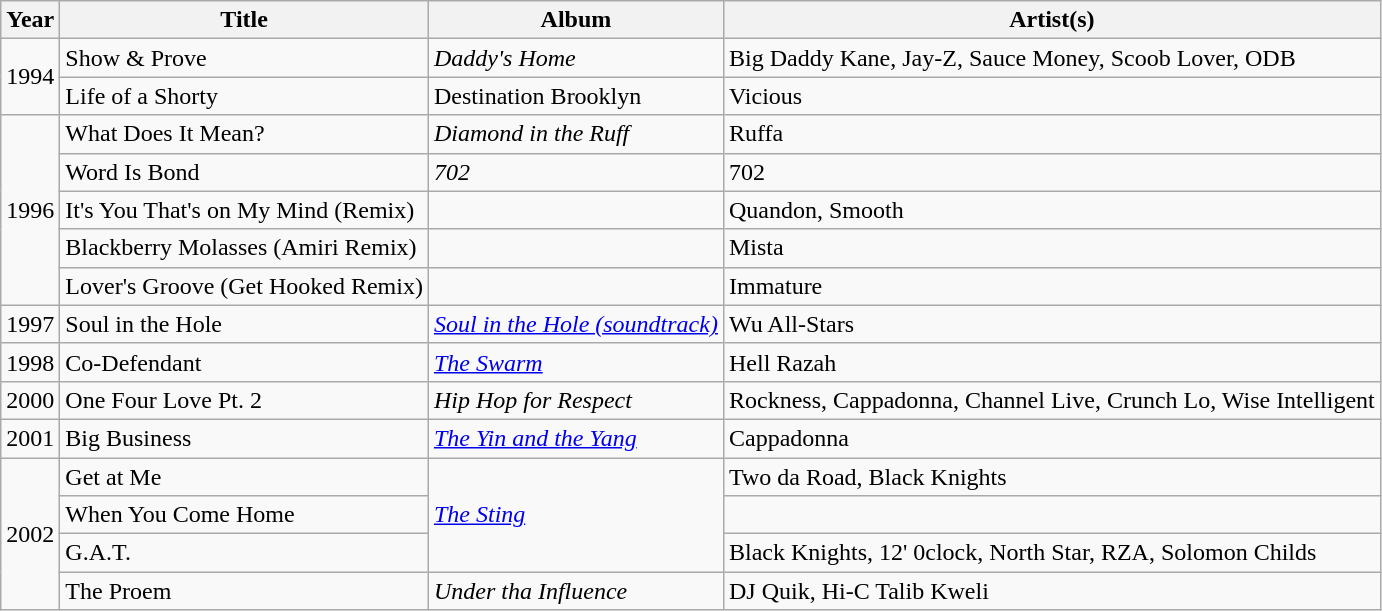<table class="wikitable">
<tr>
<th>Year</th>
<th>Title</th>
<th>Album</th>
<th>Artist(s)</th>
</tr>
<tr>
<td rowspan="2">1994</td>
<td>Show & Prove</td>
<td><em>Daddy's Home</em></td>
<td>Big Daddy Kane, Jay-Z, Sauce Money, Scoob Lover, ODB</td>
</tr>
<tr>
<td>Life of a Shorty</td>
<td>Destination Brooklyn</td>
<td>Vicious</td>
</tr>
<tr>
<td rowspan="5">1996</td>
<td>What Does It Mean?</td>
<td><em>Diamond in the Ruff</em></td>
<td>Ruffa</td>
</tr>
<tr>
<td>Word Is Bond</td>
<td><em>702</em></td>
<td>702</td>
</tr>
<tr>
<td>It's You That's on My Mind (Remix)</td>
<td></td>
<td>Quandon, Smooth</td>
</tr>
<tr>
<td>Blackberry Molasses (Amiri Remix)</td>
<td></td>
<td>Mista</td>
</tr>
<tr>
<td>Lover's Groove (Get Hooked Remix)</td>
<td></td>
<td>Immature</td>
</tr>
<tr>
<td>1997</td>
<td>Soul in the Hole</td>
<td><a href='#'><em>Soul in the Hole (soundtrack)</em></a></td>
<td>Wu All-Stars</td>
</tr>
<tr>
<td>1998</td>
<td>Co-Defendant</td>
<td><a href='#'><em>The Swarm</em></a></td>
<td>Hell Razah</td>
</tr>
<tr>
<td>2000</td>
<td>One Four Love Pt. 2</td>
<td><em>Hip Hop for Respect</em></td>
<td>Rockness, Cappadonna, Channel Live, Crunch Lo, Wise Intelligent</td>
</tr>
<tr>
<td>2001</td>
<td>Big Business</td>
<td><a href='#'><em>The Yin and the Yang</em></a></td>
<td>Cappadonna</td>
</tr>
<tr>
<td rowspan="4">2002</td>
<td>Get at Me</td>
<td rowspan="3"><a href='#'><em>The Sting</em></a></td>
<td>Two da Road, Black Knights</td>
</tr>
<tr>
<td>When You Come Home</td>
<td></td>
</tr>
<tr>
<td>G.A.T.</td>
<td>Black Knights, 12' 0clock, North Star, RZA, Solomon Childs</td>
</tr>
<tr>
<td>The Proem</td>
<td><em>Under tha Influence</em></td>
<td>DJ Quik, Hi-C Talib Kweli</td>
</tr>
</table>
